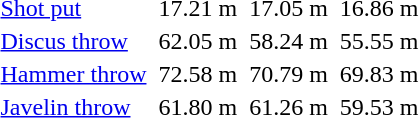<table>
<tr>
</tr>
<tr>
<td><a href='#'>Shot put</a></td>
<td></td>
<td>17.21 m</td>
<td></td>
<td>17.05 m</td>
<td></td>
<td>16.86 m</td>
</tr>
<tr>
<td><a href='#'>Discus throw</a></td>
<td></td>
<td>62.05 m</td>
<td></td>
<td>58.24 m</td>
<td></td>
<td>55.55 m</td>
</tr>
<tr>
<td><a href='#'>Hammer throw</a></td>
<td></td>
<td>72.58 m</td>
<td></td>
<td>70.79 m</td>
<td></td>
<td>69.83 m</td>
</tr>
<tr>
<td><a href='#'>Javelin throw</a></td>
<td></td>
<td>61.80 m</td>
<td></td>
<td>61.26 m</td>
<td></td>
<td>59.53 m</td>
</tr>
</table>
